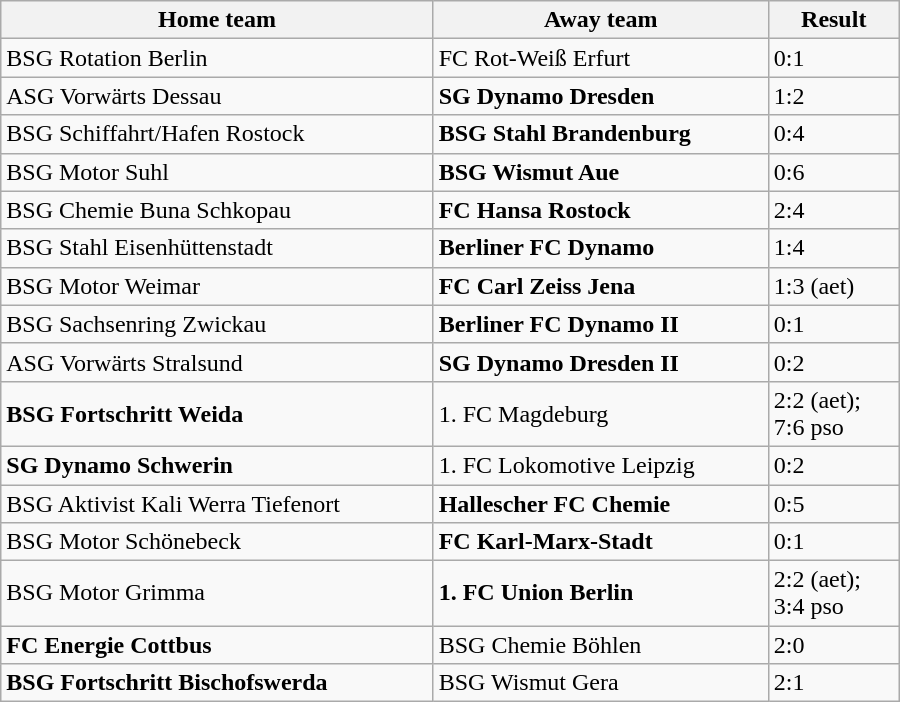<table class="wikitable" style="width:600px;">
<tr>
<th>Home team</th>
<th>Away team</th>
<th style="width:80px;">Result</th>
</tr>
<tr>
<td>BSG Rotation Berlin</td>
<td>FC Rot-Weiß Erfurt</td>
<td>0:1</td>
</tr>
<tr>
<td>ASG Vorwärts Dessau</td>
<td><strong>SG Dynamo Dresden</strong></td>
<td>1:2</td>
</tr>
<tr>
<td>BSG Schiffahrt/Hafen Rostock</td>
<td><strong>BSG Stahl Brandenburg</strong></td>
<td>0:4</td>
</tr>
<tr>
<td>BSG Motor Suhl</td>
<td><strong>BSG Wismut Aue</strong></td>
<td>0:6</td>
</tr>
<tr>
<td>BSG Chemie Buna Schkopau</td>
<td><strong>FC Hansa Rostock</strong></td>
<td>2:4</td>
</tr>
<tr>
<td>BSG Stahl Eisenhüttenstadt</td>
<td><strong>Berliner FC Dynamo</strong></td>
<td>1:4</td>
</tr>
<tr>
<td>BSG Motor Weimar</td>
<td><strong>FC Carl Zeiss Jena</strong></td>
<td>1:3 (aet)</td>
</tr>
<tr>
<td>BSG Sachsenring Zwickau</td>
<td><strong>Berliner FC Dynamo II</strong></td>
<td>0:1</td>
</tr>
<tr>
<td>ASG Vorwärts Stralsund</td>
<td><strong>SG Dynamo Dresden II</strong></td>
<td>0:2</td>
</tr>
<tr>
<td><strong>BSG Fortschritt Weida</strong></td>
<td>1. FC Magdeburg</td>
<td>2:2 (aet); 7:6 pso</td>
</tr>
<tr>
<td><strong>SG Dynamo Schwerin</strong></td>
<td>1. FC Lokomotive Leipzig</td>
<td>0:2</td>
</tr>
<tr>
<td>BSG Aktivist Kali Werra Tiefenort</td>
<td><strong>Hallescher FC Chemie</strong></td>
<td>0:5</td>
</tr>
<tr>
<td>BSG Motor Schönebeck</td>
<td><strong>FC Karl-Marx-Stadt</strong></td>
<td>0:1</td>
</tr>
<tr>
<td>BSG Motor Grimma</td>
<td><strong>1. FC Union Berlin</strong></td>
<td>2:2 (aet); 3:4 pso</td>
</tr>
<tr>
<td><strong>FC Energie Cottbus</strong></td>
<td>BSG Chemie Böhlen</td>
<td>2:0</td>
</tr>
<tr>
<td><strong>BSG Fortschritt Bischofswerda</strong></td>
<td>BSG Wismut Gera</td>
<td>2:1</td>
</tr>
</table>
